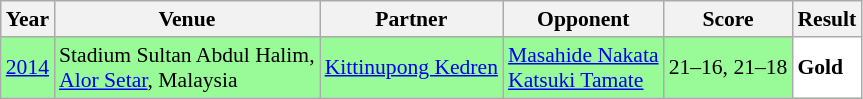<table class="sortable wikitable" style="font-size: 90%">
<tr>
<th>Year</th>
<th>Venue</th>
<th>Partner</th>
<th>Opponent</th>
<th>Score</th>
<th>Result</th>
</tr>
<tr style="background:#98FB98">
<td align="center"><a href='#'>2014</a></td>
<td align="left">Stadium Sultan Abdul Halim,<br><a href='#'>Alor Setar</a>, Malaysia</td>
<td align="left"> <a href='#'>Kittinupong Kedren</a></td>
<td align="left"> <a href='#'>Masahide Nakata</a><br> <a href='#'>Katsuki Tamate</a></td>
<td align="left">21–16, 21–18</td>
<td style="text-align:left; background:white"> <strong>Gold</strong></td>
</tr>
</table>
